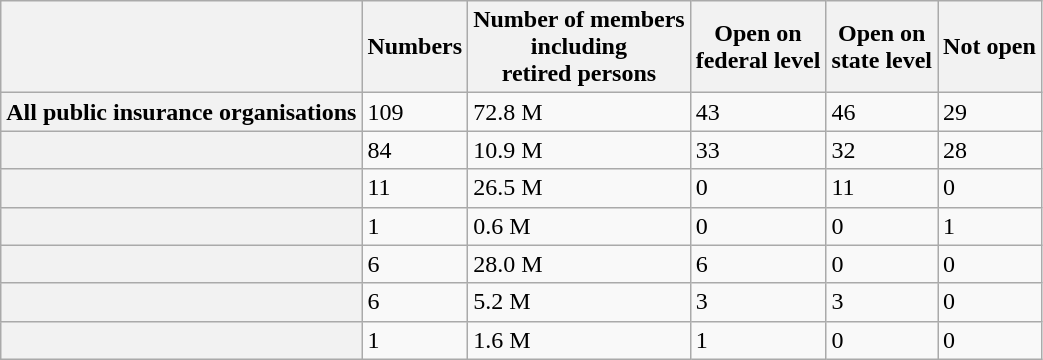<table class="wikitable">
<tr>
<th></th>
<th>Numbers</th>
<th>Number of members <br>including<br> retired persons</th>
<th>Open on<br> federal level</th>
<th>Open on<br> state level</th>
<th>Not open</th>
</tr>
<tr>
<th>All public insurance organisations</th>
<td>109</td>
<td>72.8 M</td>
<td>43</td>
<td>46</td>
<td>29</td>
</tr>
<tr>
<th></th>
<td>84</td>
<td>10.9 M</td>
<td>33</td>
<td>32</td>
<td>28</td>
</tr>
<tr>
<th></th>
<td>11</td>
<td>26.5 M</td>
<td>0</td>
<td>11</td>
<td>0</td>
</tr>
<tr>
<th></th>
<td>1</td>
<td>0.6 M</td>
<td>0</td>
<td>0</td>
<td>1</td>
</tr>
<tr>
<th></th>
<td>6</td>
<td>28.0 M</td>
<td>6</td>
<td>0</td>
<td>0</td>
</tr>
<tr>
<th></th>
<td>6</td>
<td>5.2 M</td>
<td>3</td>
<td>3</td>
<td>0</td>
</tr>
<tr>
<th></th>
<td>1</td>
<td>1.6 M</td>
<td>1</td>
<td>0</td>
<td>0</td>
</tr>
</table>
